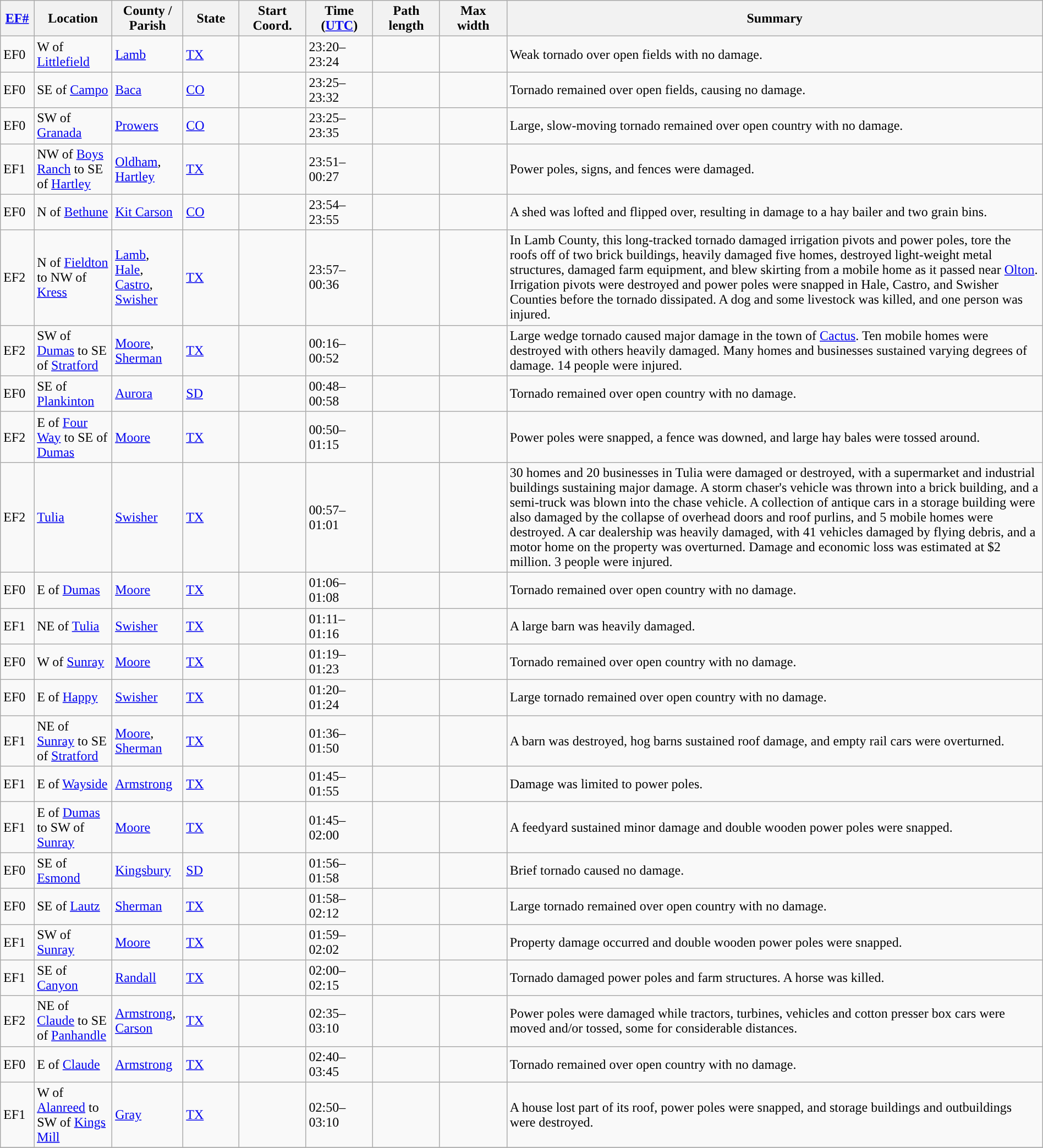<table class="wikitable sortable" style="width:100%;">
<tr>
<th scope="col"  style="width:3%; text-align:center;"><a href='#'>EF#</a></th>
<th scope="col"  style="width:7%; text-align:center;" class="unsortable">Location</th>
<th scope="col"  style="width:6%; text-align:center;" class="unsortable">County / Parish</th>
<th scope="col"  style="width:5%; text-align:center;">State</th>
<th scope="col"  style="width:6%; text-align:center;">Start Coord.</th>
<th scope="col"  style="width:6%; text-align:center;">Time (<a href='#'>UTC</a>)</th>
<th scope="col"  style="width:6%; text-align:center;">Path length</th>
<th scope="col"  style="width:6%; text-align:center;">Max width</th>
<th scope="col" class="unsortable" style="width:48%; text-align:center;">Summary</th>
</tr>
<tr>
<td>EF0</td>
<td>W of <a href='#'>Littlefield</a></td>
<td><a href='#'>Lamb</a></td>
<td><a href='#'>TX</a></td>
<td></td>
<td>23:20–23:24</td>
<td></td>
<td></td>
<td>Weak tornado over open fields with no damage.</td>
</tr>
<tr>
<td>EF0</td>
<td>SE of <a href='#'>Campo</a></td>
<td><a href='#'>Baca</a></td>
<td><a href='#'>CO</a></td>
<td></td>
<td>23:25–23:32</td>
<td></td>
<td></td>
<td>Tornado remained over open fields, causing no damage.</td>
</tr>
<tr>
<td>EF0</td>
<td>SW of <a href='#'>Granada</a></td>
<td><a href='#'>Prowers</a></td>
<td><a href='#'>CO</a></td>
<td></td>
<td>23:25–23:35</td>
<td></td>
<td></td>
<td>Large, slow-moving tornado remained over open country with no damage.</td>
</tr>
<tr>
<td>EF1</td>
<td>NW of <a href='#'>Boys Ranch</a> to SE of <a href='#'>Hartley</a></td>
<td><a href='#'>Oldham</a>, <a href='#'>Hartley</a></td>
<td><a href='#'>TX</a></td>
<td></td>
<td>23:51–00:27</td>
<td></td>
<td></td>
<td>Power poles, signs, and fences were damaged.</td>
</tr>
<tr>
<td>EF0</td>
<td>N of <a href='#'>Bethune</a></td>
<td><a href='#'>Kit Carson</a></td>
<td><a href='#'>CO</a></td>
<td></td>
<td>23:54–23:55</td>
<td></td>
<td></td>
<td>A shed was lofted and flipped over, resulting in damage to a hay bailer and two grain bins.</td>
</tr>
<tr>
<td>EF2</td>
<td>N of <a href='#'>Fieldton</a> to NW of <a href='#'>Kress</a></td>
<td><a href='#'>Lamb</a>, <a href='#'>Hale</a>, <a href='#'>Castro</a>, <a href='#'>Swisher</a></td>
<td><a href='#'>TX</a></td>
<td></td>
<td>23:57–00:36</td>
<td></td>
<td></td>
<td>In Lamb County, this long-tracked tornado damaged irrigation pivots and power poles, tore the roofs off of two brick buildings, heavily damaged five homes, destroyed light-weight metal structures, damaged farm equipment, and blew skirting from a mobile home as it passed near <a href='#'>Olton</a>. Irrigation pivots were destroyed and power poles were snapped in Hale, Castro, and Swisher Counties before the tornado dissipated. A dog and some livestock was killed, and one person was injured.</td>
</tr>
<tr>
<td>EF2</td>
<td>SW of <a href='#'>Dumas</a> to SE of <a href='#'>Stratford</a></td>
<td><a href='#'>Moore</a>, <a href='#'>Sherman</a></td>
<td><a href='#'>TX</a></td>
<td></td>
<td>00:16–00:52</td>
<td></td>
<td></td>
<td>Large wedge tornado caused major damage in the town of <a href='#'>Cactus</a>. Ten mobile homes were destroyed with others heavily damaged. Many homes and businesses sustained varying degrees of damage. 14 people were injured.</td>
</tr>
<tr>
<td>EF0</td>
<td>SE of <a href='#'>Plankinton</a></td>
<td><a href='#'>Aurora</a></td>
<td><a href='#'>SD</a></td>
<td></td>
<td>00:48–00:58</td>
<td></td>
<td></td>
<td>Tornado remained over open country with no damage.</td>
</tr>
<tr>
<td>EF2</td>
<td>E of <a href='#'>Four Way</a> to SE of <a href='#'>Dumas</a></td>
<td><a href='#'>Moore</a></td>
<td><a href='#'>TX</a></td>
<td></td>
<td>00:50–01:15</td>
<td></td>
<td></td>
<td>Power poles were snapped, a fence was downed, and large hay bales were tossed around.</td>
</tr>
<tr>
<td>EF2</td>
<td><a href='#'>Tulia</a></td>
<td><a href='#'>Swisher</a></td>
<td><a href='#'>TX</a></td>
<td></td>
<td>00:57–01:01</td>
<td></td>
<td></td>
<td>30 homes and 20 businesses in Tulia were damaged or destroyed, with a supermarket and industrial buildings sustaining major damage. A storm chaser's vehicle was thrown into a brick building, and a semi-truck was blown into the chase vehicle. A collection of antique cars in a storage building were also damaged by the collapse of overhead doors and roof purlins, and 5 mobile homes were destroyed. A car dealership was heavily damaged, with 41 vehicles damaged by flying debris, and a motor home on the property was overturned. Damage and economic loss was estimated at $2 million. 3 people were injured.</td>
</tr>
<tr>
<td>EF0</td>
<td>E of <a href='#'>Dumas</a></td>
<td><a href='#'>Moore</a></td>
<td><a href='#'>TX</a></td>
<td></td>
<td>01:06–01:08</td>
<td></td>
<td></td>
<td>Tornado remained over open country with no damage.</td>
</tr>
<tr>
<td>EF1</td>
<td>NE of <a href='#'>Tulia</a></td>
<td><a href='#'>Swisher</a></td>
<td><a href='#'>TX</a></td>
<td></td>
<td>01:11–01:16</td>
<td></td>
<td></td>
<td>A large barn was heavily damaged.</td>
</tr>
<tr>
<td>EF0</td>
<td>W of <a href='#'>Sunray</a></td>
<td><a href='#'>Moore</a></td>
<td><a href='#'>TX</a></td>
<td></td>
<td>01:19–01:23</td>
<td></td>
<td></td>
<td>Tornado remained over open country with no damage.</td>
</tr>
<tr>
<td>EF0</td>
<td>E of <a href='#'>Happy</a></td>
<td><a href='#'>Swisher</a></td>
<td><a href='#'>TX</a></td>
<td></td>
<td>01:20–01:24</td>
<td></td>
<td></td>
<td>Large tornado remained over open country with no damage.</td>
</tr>
<tr>
<td>EF1</td>
<td>NE of <a href='#'>Sunray</a> to SE of <a href='#'>Stratford</a></td>
<td><a href='#'>Moore</a>, <a href='#'>Sherman</a></td>
<td><a href='#'>TX</a></td>
<td></td>
<td>01:36–01:50</td>
<td></td>
<td></td>
<td>A barn was destroyed, hog barns sustained roof damage, and empty rail cars were overturned.</td>
</tr>
<tr>
<td>EF1</td>
<td>E of <a href='#'>Wayside</a></td>
<td><a href='#'>Armstrong</a></td>
<td><a href='#'>TX</a></td>
<td></td>
<td>01:45–01:55</td>
<td></td>
<td></td>
<td>Damage was limited to power poles.</td>
</tr>
<tr>
<td>EF1</td>
<td>E of <a href='#'>Dumas</a> to SW of <a href='#'>Sunray</a></td>
<td><a href='#'>Moore</a></td>
<td><a href='#'>TX</a></td>
<td></td>
<td>01:45–02:00</td>
<td></td>
<td></td>
<td>A feedyard sustained minor damage and double wooden power poles were snapped.</td>
</tr>
<tr>
<td>EF0</td>
<td>SE of <a href='#'>Esmond</a></td>
<td><a href='#'>Kingsbury</a></td>
<td><a href='#'>SD</a></td>
<td></td>
<td>01:56–01:58</td>
<td></td>
<td></td>
<td>Brief tornado caused no damage.</td>
</tr>
<tr>
<td>EF0</td>
<td>SE of <a href='#'>Lautz</a></td>
<td><a href='#'>Sherman</a></td>
<td><a href='#'>TX</a></td>
<td></td>
<td>01:58–02:12</td>
<td></td>
<td></td>
<td>Large tornado remained over open country with no damage.</td>
</tr>
<tr>
<td>EF1</td>
<td>SW of <a href='#'>Sunray</a></td>
<td><a href='#'>Moore</a></td>
<td><a href='#'>TX</a></td>
<td></td>
<td>01:59–02:02</td>
<td></td>
<td></td>
<td>Property damage occurred and double wooden power poles were snapped.</td>
</tr>
<tr>
<td>EF1</td>
<td>SE of <a href='#'>Canyon</a></td>
<td><a href='#'>Randall</a></td>
<td><a href='#'>TX</a></td>
<td></td>
<td>02:00–02:15</td>
<td></td>
<td></td>
<td>Tornado damaged power poles and farm structures. A horse was killed.</td>
</tr>
<tr>
<td>EF2</td>
<td>NE of <a href='#'>Claude</a> to SE of <a href='#'>Panhandle</a></td>
<td><a href='#'>Armstrong</a>, <a href='#'>Carson</a></td>
<td><a href='#'>TX</a></td>
<td></td>
<td>02:35–03:10</td>
<td></td>
<td></td>
<td>Power poles were damaged while tractors, turbines, vehicles and cotton presser box cars were moved and/or tossed, some for considerable distances.</td>
</tr>
<tr>
<td>EF0</td>
<td>E of <a href='#'>Claude</a></td>
<td><a href='#'>Armstrong</a></td>
<td><a href='#'>TX</a></td>
<td></td>
<td>02:40–03:45</td>
<td></td>
<td></td>
<td>Tornado remained over open country with no damage.</td>
</tr>
<tr>
<td>EF1</td>
<td>W of <a href='#'>Alanreed</a> to SW of <a href='#'>Kings Mill</a></td>
<td><a href='#'>Gray</a></td>
<td><a href='#'>TX</a></td>
<td></td>
<td>02:50–03:10</td>
<td></td>
<td></td>
<td>A house lost part of its roof, power poles were snapped, and storage buildings and outbuildings were destroyed.</td>
</tr>
<tr>
</tr>
</table>
